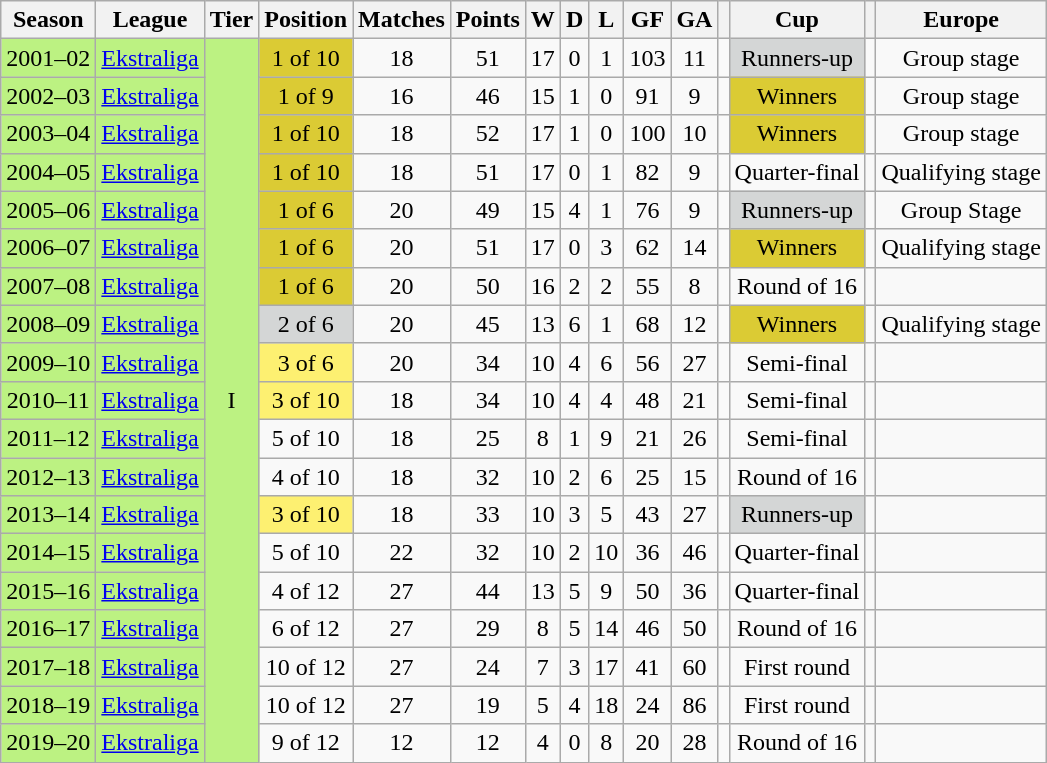<table class="wikitable" style="text-align: center">
<tr>
<th>Season</th>
<th>League</th>
<th>Tier</th>
<th>Position</th>
<th>Matches</th>
<th>Points</th>
<th>W</th>
<th>D</th>
<th>L</th>
<th>GF</th>
<th>GA</th>
<th></th>
<th>Cup</th>
<th></th>
<th>Europe</th>
</tr>
<tr>
<td bgcolor="#bcf282">2001–02</td>
<td bgcolor="#bcf282"><a href='#'>Ekstraliga</a></td>
<td bgcolor="#bcf282" rowspan=19>I</td>
<td bgcolor="#dbcb34">1 of 10</td>
<td>18</td>
<td>51</td>
<td>17</td>
<td>0</td>
<td>1</td>
<td>103</td>
<td>11</td>
<td></td>
<td bgcolor="#d4d6d6">Runners-up</td>
<td></td>
<td>Group stage</td>
</tr>
<tr>
<td bgcolor="#bcf282">2002–03</td>
<td bgcolor="#bcf282"><a href='#'>Ekstraliga</a></td>
<td bgcolor="#dbcb34">1 of 9</td>
<td>16</td>
<td>46</td>
<td>15</td>
<td>1</td>
<td>0</td>
<td>91</td>
<td>9</td>
<td></td>
<td bgcolor="#dbcb34">Winners</td>
<td></td>
<td>Group stage</td>
</tr>
<tr>
<td bgcolor="#bcf282">2003–04</td>
<td bgcolor="#bcf282"><a href='#'>Ekstraliga</a></td>
<td bgcolor="#dbcb34">1 of 10</td>
<td>18</td>
<td>52</td>
<td>17</td>
<td>1</td>
<td>0</td>
<td>100</td>
<td>10</td>
<td></td>
<td bgcolor="#dbcb34">Winners</td>
<td></td>
<td>Group stage</td>
</tr>
<tr>
<td bgcolor="#bcf282">2004–05</td>
<td bgcolor="#bcf282"><a href='#'>Ekstraliga</a></td>
<td bgcolor="#dbcb34">1 of 10</td>
<td>18</td>
<td>51</td>
<td>17</td>
<td>0</td>
<td>1</td>
<td>82</td>
<td>9</td>
<td></td>
<td>Quarter-final</td>
<td></td>
<td>Qualifying stage</td>
</tr>
<tr>
<td bgcolor="#bcf282">2005–06</td>
<td bgcolor="#bcf282"><a href='#'>Ekstraliga</a></td>
<td bgcolor="#dbcb34">1 of 6</td>
<td>20</td>
<td>49</td>
<td>15</td>
<td>4</td>
<td>1</td>
<td>76</td>
<td>9</td>
<td></td>
<td bgcolor="#d4d6d6">Runners-up</td>
<td></td>
<td>Group Stage</td>
</tr>
<tr>
<td bgcolor="#bcf282">2006–07</td>
<td bgcolor="#bcf282"><a href='#'>Ekstraliga</a></td>
<td bgcolor="#dbcb34">1 of 6</td>
<td>20</td>
<td>51</td>
<td>17</td>
<td>0</td>
<td>3</td>
<td>62</td>
<td>14</td>
<td></td>
<td bgcolor="#dbcb34">Winners</td>
<td></td>
<td>Qualifying stage</td>
</tr>
<tr>
<td bgcolor="#bcf282">2007–08</td>
<td bgcolor="#bcf282"><a href='#'>Ekstraliga</a></td>
<td bgcolor="#dbcb34">1 of 6</td>
<td>20</td>
<td>50</td>
<td>16</td>
<td>2</td>
<td>2</td>
<td>55</td>
<td>8</td>
<td></td>
<td>Round of 16</td>
<td></td>
<td></td>
</tr>
<tr>
<td bgcolor="#bcf282">2008–09</td>
<td bgcolor="#bcf282"><a href='#'>Ekstraliga</a></td>
<td bgcolor="#d4d6d6">2 of 6</td>
<td>20</td>
<td>45</td>
<td>13</td>
<td>6</td>
<td>1</td>
<td>68</td>
<td>12</td>
<td></td>
<td bgcolor="#dbcb34">Winners</td>
<td></td>
<td>Qualifying stage</td>
</tr>
<tr>
<td bgcolor="#bcf282">2009–10</td>
<td bgcolor="#bcf282"><a href='#'>Ekstraliga</a></td>
<td bgcolor="#fdf071">3 of 6</td>
<td>20</td>
<td>34</td>
<td>10</td>
<td>4</td>
<td>6</td>
<td>56</td>
<td>27</td>
<td></td>
<td>Semi-final</td>
<td></td>
<td></td>
</tr>
<tr>
<td bgcolor="#bcf282">2010–11</td>
<td bgcolor="#bcf282"><a href='#'>Ekstraliga</a></td>
<td bgcolor="#fdf071">3 of 10</td>
<td>18</td>
<td>34</td>
<td>10</td>
<td>4</td>
<td>4</td>
<td>48</td>
<td>21</td>
<td></td>
<td>Semi-final</td>
<td></td>
<td></td>
</tr>
<tr>
<td bgcolor="#bcf282">2011–12</td>
<td bgcolor="#bcf282"><a href='#'>Ekstraliga</a></td>
<td>5 of 10</td>
<td>18</td>
<td>25</td>
<td>8</td>
<td>1</td>
<td>9</td>
<td>21</td>
<td>26</td>
<td></td>
<td>Semi-final</td>
<td></td>
<td></td>
</tr>
<tr>
<td bgcolor="#bcf282">2012–13</td>
<td bgcolor="#bcf282"><a href='#'>Ekstraliga</a></td>
<td>4 of 10</td>
<td>18</td>
<td>32</td>
<td>10</td>
<td>2</td>
<td>6</td>
<td>25</td>
<td>15</td>
<td></td>
<td>Round of 16</td>
<td></td>
<td></td>
</tr>
<tr>
<td bgcolor="#bcf282">2013–14</td>
<td bgcolor="#bcf282"><a href='#'>Ekstraliga</a></td>
<td bgcolor="#fdf071">3 of 10</td>
<td>18</td>
<td>33</td>
<td>10</td>
<td>3</td>
<td>5</td>
<td>43</td>
<td>27</td>
<td></td>
<td bgcolor="#d4d6d6">Runners-up</td>
<td></td>
<td></td>
</tr>
<tr>
<td bgcolor="#bcf282">2014–15</td>
<td bgcolor="#bcf282"><a href='#'>Ekstraliga</a></td>
<td>5 of 10</td>
<td>22</td>
<td>32</td>
<td>10</td>
<td>2</td>
<td>10</td>
<td>36</td>
<td>46</td>
<td></td>
<td>Quarter-final</td>
<td></td>
<td></td>
</tr>
<tr>
<td bgcolor="#bcf282">2015–16</td>
<td bgcolor="#bcf282"><a href='#'>Ekstraliga</a></td>
<td>4 of 12</td>
<td>27</td>
<td>44</td>
<td>13</td>
<td>5</td>
<td>9</td>
<td>50</td>
<td>36</td>
<td></td>
<td>Quarter-final</td>
<td></td>
<td></td>
</tr>
<tr>
<td bgcolor="#bcf282">2016–17</td>
<td bgcolor="#bcf282"><a href='#'>Ekstraliga</a></td>
<td>6 of 12</td>
<td>27</td>
<td>29</td>
<td>8</td>
<td>5</td>
<td>14</td>
<td>46</td>
<td>50</td>
<td></td>
<td>Round of 16</td>
<td></td>
<td></td>
</tr>
<tr>
<td bgcolor="#bcf282">2017–18</td>
<td bgcolor="#bcf282"><a href='#'>Ekstraliga</a></td>
<td>10 of 12</td>
<td>27</td>
<td>24</td>
<td>7</td>
<td>3</td>
<td>17</td>
<td>41</td>
<td>60</td>
<td></td>
<td>First round</td>
<td></td>
<td></td>
</tr>
<tr>
<td bgcolor="#bcf282">2018–19</td>
<td bgcolor="#bcf282"><a href='#'>Ekstraliga</a></td>
<td>10 of 12</td>
<td>27</td>
<td>19</td>
<td>5</td>
<td>4</td>
<td>18</td>
<td>24</td>
<td>86</td>
<td></td>
<td>First round</td>
<td></td>
<td></td>
</tr>
<tr>
<td bgcolor="#bcf282">2019–20</td>
<td bgcolor="#bcf282"><a href='#'>Ekstraliga</a></td>
<td>9 of 12</td>
<td>12</td>
<td>12</td>
<td>4</td>
<td>0</td>
<td>8</td>
<td>20</td>
<td>28</td>
<td></td>
<td>Round of 16</td>
<td></td>
<td></td>
</tr>
</table>
